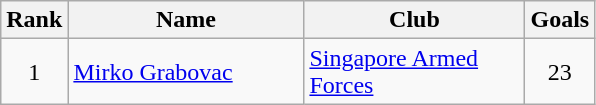<table class="wikitable sortable">
<tr>
<th>Rank</th>
<th width='150'>Name</th>
<th width='140'>Club</th>
<th>Goals</th>
</tr>
<tr>
<td align="center">1</td>
<td> <a href='#'>Mirko Grabovac</a></td>
<td><a href='#'>Singapore Armed Forces</a></td>
<td style="text-align:center;">23</td>
</tr>
</table>
